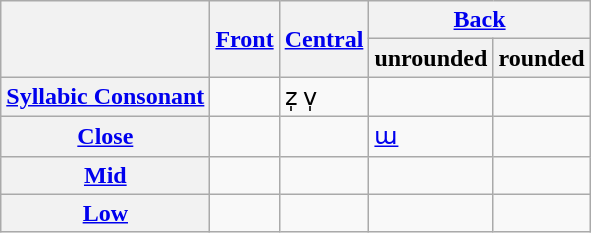<table class="wikitable">
<tr>
<th rowspan="2"></th>
<th rowspan="2"><a href='#'>Front</a></th>
<th rowspan="2"><a href='#'>Central</a></th>
<th colspan="2"><a href='#'>Back</a></th>
</tr>
<tr>
<th>unrounded</th>
<th>rounded</th>
</tr>
<tr>
<th><a href='#'>Syllabic Consonant</a></th>
<td></td>
<td>z̩ v̩</td>
<td></td>
<td></td>
</tr>
<tr>
<th><strong><a href='#'>Close</a></strong></th>
<td></td>
<td></td>
<td><a href='#'>ɯ</a></td>
<td></td>
</tr>
<tr>
<th><strong><a href='#'>Mid</a></strong></th>
<td></td>
<td></td>
<td></td>
<td></td>
</tr>
<tr>
<th><strong><a href='#'>Low</a></strong></th>
<td></td>
<td></td>
<td></td>
<td></td>
</tr>
</table>
